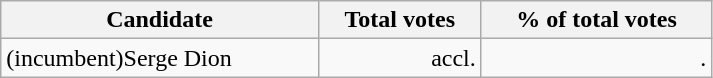<table class="wikitable" width="475">
<tr>
<th align="left">Candidate</th>
<th align="right">Total votes</th>
<th align="right">% of total votes</th>
</tr>
<tr>
<td align="left">(incumbent)Serge Dion</td>
<td align="right">accl.</td>
<td align="right">.</td>
</tr>
</table>
